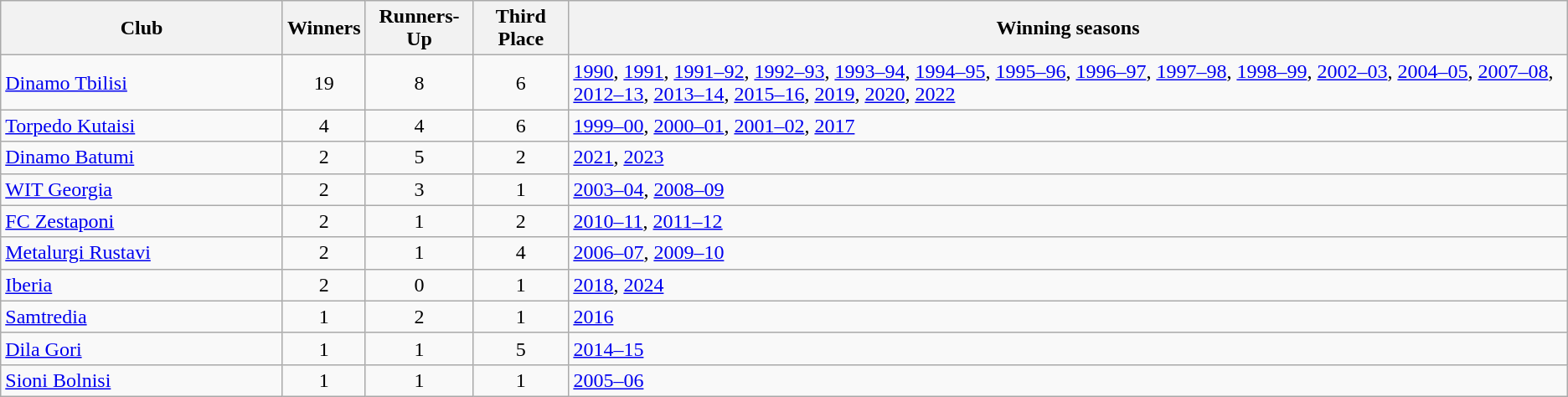<table class=wikitable>
<tr>
<th style="width:18%">Club</th>
<th>Winners</th>
<th>Runners-Up</th>
<th>Third Place</th>
<th>Winning seasons</th>
</tr>
<tr>
<td><a href='#'>Dinamo Tbilisi</a></td>
<td align=center>19</td>
<td align=center>8</td>
<td align=center>6</td>
<td><a href='#'>1990</a>, <a href='#'>1991</a>, <a href='#'>1991–92</a>, <a href='#'>1992–93</a>, <a href='#'>1993–94</a>, <a href='#'>1994–95</a>, <a href='#'>1995–96</a>, <a href='#'>1996–97</a>, <a href='#'>1997–98</a>, <a href='#'>1998–99</a>, <a href='#'>2002–03</a>, <a href='#'>2004–05</a>, <a href='#'>2007–08</a>, <a href='#'>2012–13</a>, <a href='#'>2013–14</a>, <a href='#'>2015–16</a>, <a href='#'>2019</a>, <a href='#'>2020</a>, <a href='#'>2022</a></td>
</tr>
<tr>
<td><a href='#'>Torpedo Kutaisi</a></td>
<td align=center>4</td>
<td align=center>4</td>
<td align=center>6</td>
<td><a href='#'>1999–00</a>, <a href='#'>2000–01</a>, <a href='#'>2001–02</a>, <a href='#'>2017</a></td>
</tr>
<tr>
<td><a href='#'>Dinamo Batumi</a></td>
<td align="center">2</td>
<td align="center">5</td>
<td align="center">2</td>
<td><a href='#'>2021</a>, <a href='#'>2023</a></td>
</tr>
<tr>
<td><a href='#'>WIT Georgia</a></td>
<td align=center>2</td>
<td align=center>3</td>
<td align=center>1</td>
<td><a href='#'>2003–04</a>, <a href='#'>2008–09</a></td>
</tr>
<tr>
<td><a href='#'>FC Zestaponi</a></td>
<td align=center>2</td>
<td align=center>1</td>
<td align=center>2</td>
<td><a href='#'>2010–11</a>, <a href='#'>2011–12</a></td>
</tr>
<tr>
<td><a href='#'>Metalurgi Rustavi</a></td>
<td align="center">2</td>
<td align="center">1</td>
<td align="center">4</td>
<td><a href='#'>2006–07</a>, <a href='#'>2009–10</a></td>
</tr>
<tr>
<td><a href='#'>Iberia</a></td>
<td align="center">2</td>
<td align="center">0</td>
<td align="center">1</td>
<td><a href='#'>2018</a>, <a href='#'>2024</a></td>
</tr>
<tr>
<td><a href='#'>Samtredia</a></td>
<td align=center>1</td>
<td align=center>2</td>
<td align=center>1</td>
<td><a href='#'>2016</a></td>
</tr>
<tr>
<td><a href='#'>Dila Gori</a></td>
<td align=center>1</td>
<td align=center>1</td>
<td align=center>5</td>
<td><a href='#'>2014–15</a></td>
</tr>
<tr>
<td><a href='#'>Sioni Bolnisi</a></td>
<td align=center>1</td>
<td align=center>1</td>
<td align=center>1</td>
<td><a href='#'>2005–06</a></td>
</tr>
</table>
